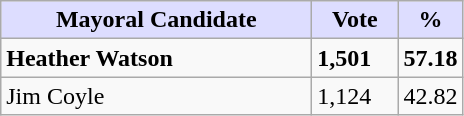<table class="wikitable">
<tr>
<th style="background:#ddf; width:200px;">Mayoral Candidate</th>
<th style="background:#ddf; width:50px;">Vote</th>
<th style="background:#ddf; width:30px;">%</th>
</tr>
<tr>
<td><strong>Heather Watson</strong></td>
<td><strong>1,501</strong></td>
<td><strong>57.18</strong></td>
</tr>
<tr>
<td>Jim Coyle</td>
<td>1,124</td>
<td>42.82</td>
</tr>
</table>
